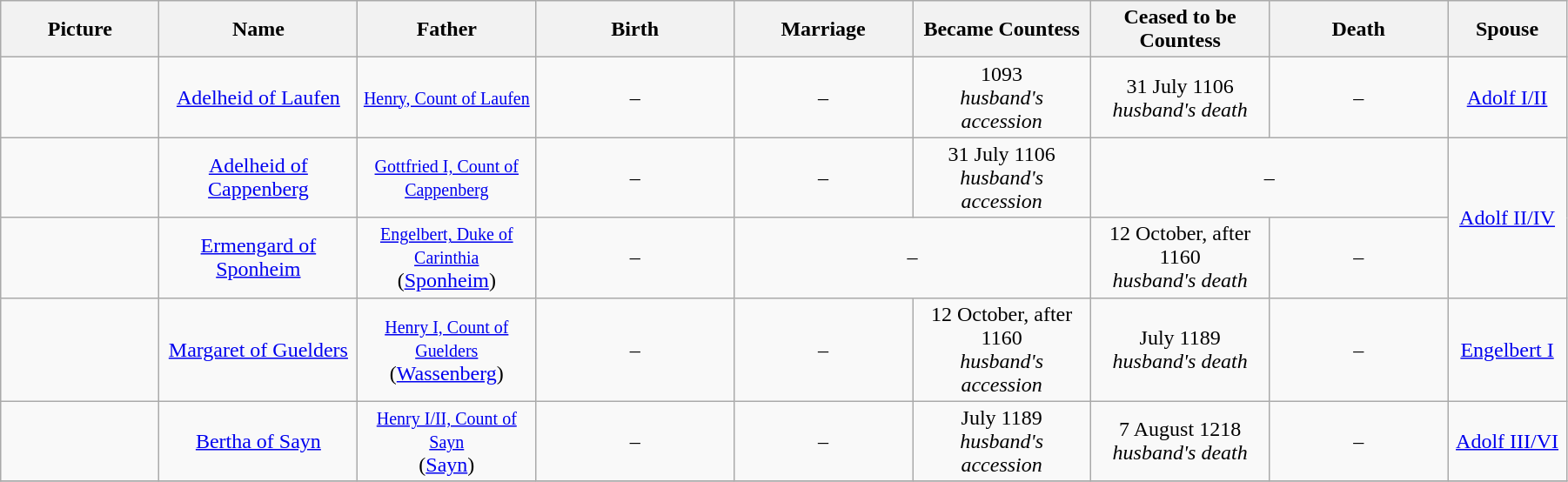<table width=95% class="wikitable">
<tr>
<th width = "8%">Picture</th>
<th width = "10%">Name</th>
<th width = "9%">Father</th>
<th width = "10%">Birth</th>
<th width = "9%">Marriage</th>
<th width = "9%">Became Countess</th>
<th width = "9%">Ceased to be Countess</th>
<th width = "9%">Death</th>
<th width = "6%">Spouse</th>
</tr>
<tr>
<td align="center"></td>
<td align="center"><a href='#'>Adelheid of Laufen</a></td>
<td align="center"><small><a href='#'>Henry, Count of Laufen</a></small></td>
<td align="center">–</td>
<td align="center">–</td>
<td align="center">1093<br><em>husband's accession</em></td>
<td align="center">31 July 1106<br><em>husband's death</em></td>
<td align="center">–</td>
<td align="center"><a href='#'>Adolf I/II</a></td>
</tr>
<tr>
<td align="center"></td>
<td align="center"><a href='#'>Adelheid of Cappenberg</a></td>
<td align="center"><small><a href='#'>Gottfried I, Count of Cappenberg</a></small></td>
<td align="center">–</td>
<td align="center">–</td>
<td align="center">31 July 1106<br><em>husband's accession</em></td>
<td align="center" colspan="2">–</td>
<td align="center" rowspan="2"><a href='#'>Adolf II/IV</a></td>
</tr>
<tr>
<td align="center"></td>
<td align="center"><a href='#'>Ermengard of Sponheim</a></td>
<td align="center"><small><a href='#'>Engelbert, Duke of Carinthia</a></small><br>(<a href='#'>Sponheim</a>)</td>
<td align="center">–</td>
<td align="center" colspan="2">–</td>
<td align="center">12 October, after 1160<br><em>husband's death</em></td>
<td align="center">–</td>
</tr>
<tr>
<td align="center"></td>
<td align="center"><a href='#'>Margaret of Guelders</a></td>
<td align="center"><small><a href='#'>Henry I, Count of Guelders</a></small><br>(<a href='#'>Wassenberg</a>)</td>
<td align="center">–</td>
<td align="center">–</td>
<td align="center">12 October, after 1160<br><em>husband's accession</em></td>
<td align="center">July 1189<br><em>husband's death</em></td>
<td align="center">–</td>
<td align="center"><a href='#'>Engelbert I</a></td>
</tr>
<tr>
<td align="center"></td>
<td align="center"><a href='#'>Bertha of Sayn</a></td>
<td align="center"><small><a href='#'>Henry I/II, Count of Sayn</a></small><br>(<a href='#'>Sayn</a>)</td>
<td align="center">–</td>
<td align="center">–</td>
<td align="center">July 1189<br><em>husband's accession</em></td>
<td align="center">7 August 1218<br><em>husband's death</em></td>
<td align="center">–</td>
<td align="center"><a href='#'>Adolf III/VI</a></td>
</tr>
<tr>
</tr>
</table>
